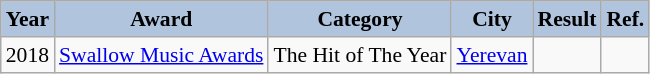<table class="wikitable" style="font-size:90%;">
<tr>
<th style="background:#B0C4DE;"><strong>Year</strong></th>
<th style="background:#B0C4DE;"><strong>Award</strong></th>
<th style="background:#B0C4DE;"><strong>Category</strong></th>
<th style="background:#B0C4DE;"><strong>City</strong></th>
<th style="background:#B0C4DE;"><strong>Result</strong></th>
<th style="background:#B0C4DE;"><strong>Ref.</strong></th>
</tr>
<tr>
<td>2018</td>
<td><a href='#'>Swallow Music Awards</a></td>
<td>The Hit of The Year</td>
<td><a href='#'>Yerevan</a></td>
<td></td>
<td></td>
</tr>
</table>
